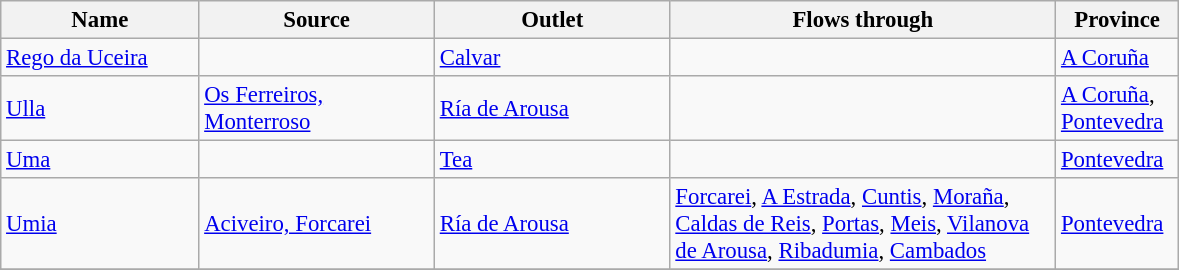<table class="wikitable sortable" style="font-size:95%;">
<tr>
<th width="125">Name</th>
<th width="150">Source</th>
<th width="150">Outlet</th>
<th width="250">Flows through</th>
<th width="75">Province</th>
</tr>
<tr>
<td><a href='#'>Rego da Uceira</a></td>
<td></td>
<td><a href='#'>Calvar</a></td>
<td></td>
<td><a href='#'>A Coruña</a></td>
</tr>
<tr>
<td><a href='#'>Ulla</a></td>
<td><a href='#'>Os Ferreiros, Monterroso</a></td>
<td><a href='#'>Ría de Arousa</a></td>
<td></td>
<td><a href='#'>A Coruña</a>, <a href='#'>Pontevedra</a></td>
</tr>
<tr>
<td><a href='#'>Uma</a></td>
<td></td>
<td><a href='#'>Tea</a></td>
<td></td>
<td><a href='#'>Pontevedra</a></td>
</tr>
<tr>
<td><a href='#'>Umia</a></td>
<td><a href='#'>Aciveiro, Forcarei</a></td>
<td><a href='#'>Ría de Arousa</a></td>
<td><a href='#'>Forcarei</a>, <a href='#'>A Estrada</a>, <a href='#'>Cuntis</a>, <a href='#'>Moraña</a>, <a href='#'>Caldas de Reis</a>, <a href='#'>Portas</a>, <a href='#'>Meis</a>, <a href='#'>Vilanova de Arousa</a>, <a href='#'>Ribadumia</a>, <a href='#'>Cambados</a></td>
<td><a href='#'>Pontevedra</a></td>
</tr>
<tr>
</tr>
</table>
